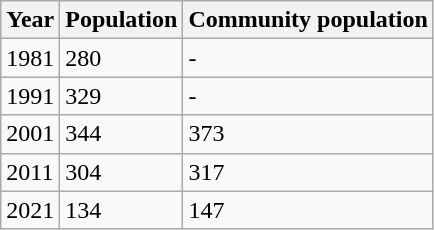<table class=wikitable>
<tr>
<th>Year</th>
<th>Population</th>
<th>Community population</th>
</tr>
<tr>
<td>1981</td>
<td>280</td>
<td>-</td>
</tr>
<tr>
<td>1991</td>
<td>329</td>
<td>-</td>
</tr>
<tr>
<td>2001</td>
<td>344</td>
<td>373</td>
</tr>
<tr>
<td>2011</td>
<td>304</td>
<td>317</td>
</tr>
<tr>
<td>2021</td>
<td>134</td>
<td>147</td>
</tr>
</table>
